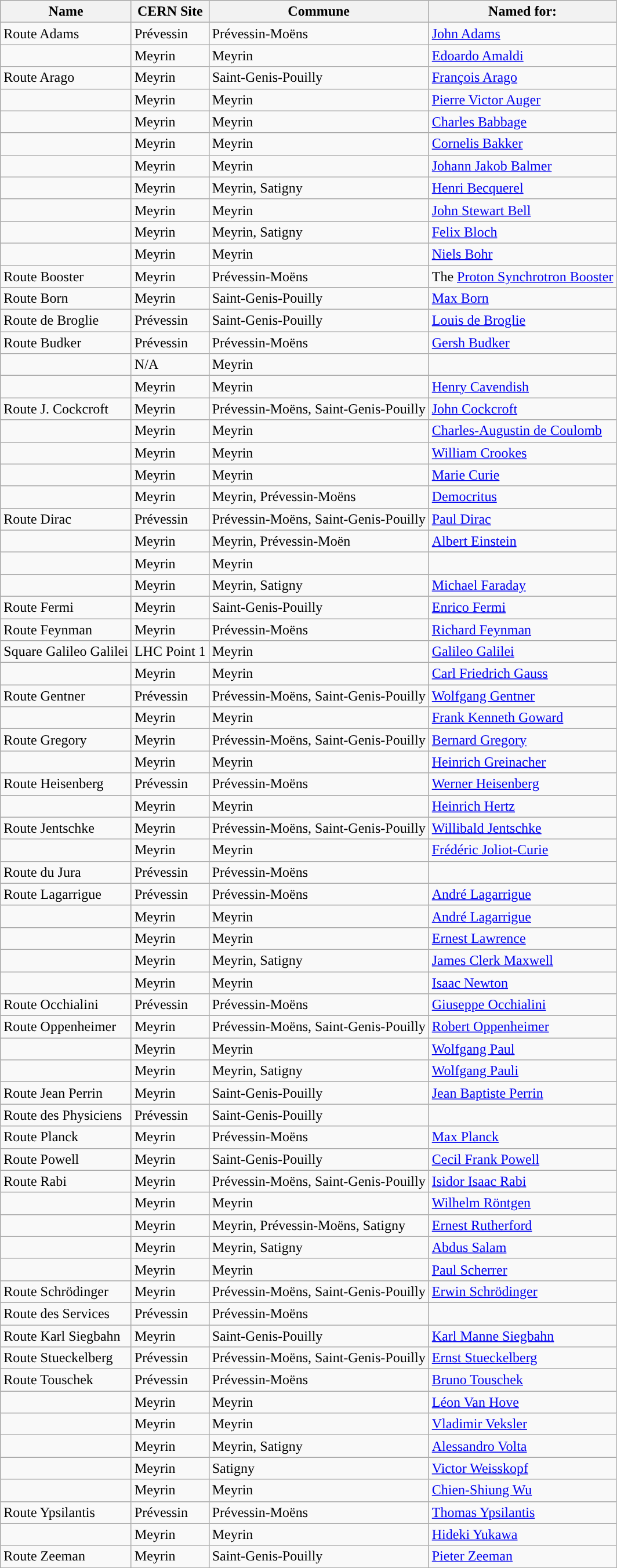<table class="wikitable sortable">
<tr>
<th>Name</th>
<th>CERN Site</th>
<th>Commune</th>
<th>Named for:</th>
</tr>
<tr>
<td>Route Adams</td>
<td>Prévessin</td>
<td>Prévessin-Moëns</td>
<td data-sort-value="Adams, John"><a href='#'>John Adams</a></td>
</tr>
<tr>
<td></td>
<td>Meyrin</td>
<td>Meyrin</td>
<td data-sort-value="Amaldi, Edoardo"><a href='#'>Edoardo Amaldi</a></td>
</tr>
<tr>
<td>Route Arago</td>
<td>Meyrin</td>
<td>Saint-Genis-Pouilly</td>
<td data-sort-value="Arago, François"><a href='#'>François Arago</a></td>
</tr>
<tr>
<td></td>
<td>Meyrin</td>
<td>Meyrin</td>
<td data-sort-value="Auger, Pierre Victor"><a href='#'>Pierre Victor Auger</a></td>
</tr>
<tr>
<td></td>
<td>Meyrin</td>
<td>Meyrin</td>
<td data-sort-value="Babbage, Charles"><a href='#'>Charles Babbage</a></td>
</tr>
<tr>
<td></td>
<td>Meyrin</td>
<td>Meyrin</td>
<td data-sort-value="Bakker, Cornelis"><a href='#'>Cornelis Bakker</a></td>
</tr>
<tr>
<td></td>
<td>Meyrin</td>
<td>Meyrin</td>
<td data-sort-value="Balmer, Johann Jakob"><a href='#'>Johann Jakob Balmer</a></td>
</tr>
<tr>
<td></td>
<td>Meyrin</td>
<td>Meyrin, Satigny</td>
<td data-sort-value="Becquerel, Antoine Henri"><a href='#'>Henri Becquerel</a></td>
</tr>
<tr>
<td></td>
<td>Meyrin</td>
<td>Meyrin</td>
<td data-sort-value="Bell, John Stewart"><a href='#'>John Stewart Bell</a></td>
</tr>
<tr>
<td></td>
<td>Meyrin</td>
<td>Meyrin, Satigny</td>
<td data-sort-value="Bloch, Felix"><a href='#'>Felix Bloch</a></td>
</tr>
<tr>
<td></td>
<td>Meyrin</td>
<td>Meyrin</td>
<td data-sort-value="Bohr, Niels"><a href='#'>Niels Bohr</a></td>
</tr>
<tr>
<td>Route Booster</td>
<td>Meyrin</td>
<td>Prévessin-Moëns</td>
<td data-sort-value="Proton Synchrotron Booster">The <a href='#'>Proton Synchrotron Booster</a></td>
</tr>
<tr>
<td>Route Born</td>
<td>Meyrin</td>
<td>Saint-Genis-Pouilly</td>
<td data-sort-value="Born, Max"><a href='#'>Max Born</a></td>
</tr>
<tr>
<td>Route de Broglie</td>
<td>Prévessin</td>
<td>Saint-Genis-Pouilly</td>
<td data-sort-value="Broglie, Louis De"><a href='#'>Louis de Broglie</a></td>
</tr>
<tr>
<td>Route Budker</td>
<td>Prévessin</td>
<td>Prévessin-Moëns</td>
<td data-sort-value="Budker, Gersh"><a href='#'>Gersh Budker</a></td>
</tr>
<tr>
<td></td>
<td>N/A</td>
<td>Meyrin</td>
<td></td>
</tr>
<tr>
<td></td>
<td>Meyrin</td>
<td>Meyrin</td>
<td data-sort-value="Cavendish, Henry"><a href='#'>Henry Cavendish</a></td>
</tr>
<tr>
<td>Route J. Cockcroft</td>
<td>Meyrin</td>
<td>Prévessin-Moëns, Saint-Genis-Pouilly</td>
<td data-sort-value="Cockroft, John"><a href='#'>John Cockcroft</a></td>
</tr>
<tr>
<td></td>
<td>Meyrin</td>
<td>Meyrin</td>
<td data-sort-value="Coulomb, Charles Augustin de"><a href='#'>Charles-Augustin de Coulomb</a></td>
</tr>
<tr>
<td></td>
<td>Meyrin</td>
<td>Meyrin</td>
<td data-sort-value="Crookes, William"><a href='#'>William Crookes</a></td>
</tr>
<tr>
<td></td>
<td>Meyrin</td>
<td>Meyrin</td>
<td data-sort-value="Curie, Marie"><a href='#'>Marie Curie</a></td>
</tr>
<tr>
<td></td>
<td>Meyrin</td>
<td>Meyrin, Prévessin-Moëns</td>
<td data-sort-value="Democritus"><a href='#'>Democritus</a></td>
</tr>
<tr>
<td>Route Dirac</td>
<td>Prévessin</td>
<td>Prévessin-Moëns, Saint-Genis-Pouilly</td>
<td data-sort-value="Dirac, Paul"><a href='#'>Paul Dirac</a></td>
</tr>
<tr>
<td></td>
<td>Meyrin</td>
<td>Meyrin, Prévessin-Moën</td>
<td data-sort-value="Einstein, Albert"><a href='#'>Albert Einstein</a></td>
</tr>
<tr>
<td></td>
<td>Meyrin</td>
<td>Meyrin</td>
<td></td>
</tr>
<tr>
<td></td>
<td>Meyrin</td>
<td>Meyrin, Satigny</td>
<td data-sort-value="Faraday, Michael"><a href='#'>Michael Faraday</a></td>
</tr>
<tr>
<td>Route Fermi</td>
<td>Meyrin</td>
<td>Saint-Genis-Pouilly</td>
<td data-sort-value="Fermi, Enrico"><a href='#'>Enrico Fermi</a></td>
</tr>
<tr>
<td>Route Feynman</td>
<td>Meyrin</td>
<td>Prévessin-Moëns</td>
<td data-sort-value="Feynman, Richard"><a href='#'>Richard Feynman</a></td>
</tr>
<tr>
<td>Square Galileo Galilei</td>
<td>LHC Point 1</td>
<td>Meyrin</td>
<td data-sort-value="Galilei, Galileo"><a href='#'>Galileo Galilei</a></td>
</tr>
<tr>
<td></td>
<td>Meyrin</td>
<td>Meyrin</td>
<td data-sort-value="Gauss, Carl Friedrich"><a href='#'>Carl Friedrich Gauss</a></td>
</tr>
<tr>
<td>Route Gentner</td>
<td>Prévessin</td>
<td>Prévessin-Moëns, Saint-Genis-Pouilly</td>
<td data-sort-value="Gentner, Wolfgang"><a href='#'>Wolfgang Gentner</a></td>
</tr>
<tr>
<td></td>
<td>Meyrin</td>
<td>Meyrin</td>
<td data-sort-value="Goward, Frank Kenneth"><a href='#'>Frank Kenneth Goward</a></td>
</tr>
<tr>
<td>Route Gregory</td>
<td>Meyrin</td>
<td>Prévessin-Moëns, Saint-Genis-Pouilly</td>
<td data-sort-value="Gregory, Bernard"><a href='#'>Bernard Gregory</a></td>
</tr>
<tr>
<td></td>
<td>Meyrin</td>
<td>Meyrin</td>
<td data-sort-value="Greinacher, Heinrich"><a href='#'>Heinrich Greinacher</a></td>
</tr>
<tr>
<td>Route Heisenberg</td>
<td>Prévessin</td>
<td>Prévessin-Moëns</td>
<td data-sort-value="Heisenberg, Werner"><a href='#'>Werner Heisenberg</a></td>
</tr>
<tr>
<td></td>
<td>Meyrin</td>
<td>Meyrin</td>
<td data-sort-value="Hertz, Heinrich"><a href='#'>Heinrich Hertz</a></td>
</tr>
<tr>
<td>Route Jentschke</td>
<td>Meyrin</td>
<td>Prévessin-Moëns, Saint-Genis-Pouilly</td>
<td data-sort-value="Jentschke, Willibald"><a href='#'>Willibald Jentschke</a></td>
</tr>
<tr>
<td></td>
<td>Meyrin</td>
<td>Meyrin</td>
<td data-sort-value="Joliot-Curie"><a href='#'>Frédéric Joliot-Curie</a></td>
</tr>
<tr>
<td>Route du Jura</td>
<td>Prévessin</td>
<td>Prévessin-Moëns</td>
<td></td>
</tr>
<tr>
<td>Route Lagarrigue</td>
<td>Prévessin</td>
<td>Prévessin-Moëns</td>
<td data-sort-value="Lagarrigue, André"><a href='#'>André Lagarrigue</a></td>
</tr>
<tr>
<td></td>
<td>Meyrin</td>
<td>Meyrin</td>
<td data-sort-value="Lagarrigue, André"><a href='#'>André Lagarrigue</a></td>
</tr>
<tr>
<td></td>
<td>Meyrin</td>
<td>Meyrin</td>
<td data-sort-value="Lawrence, Ernest"><a href='#'>Ernest Lawrence</a></td>
</tr>
<tr>
<td></td>
<td>Meyrin</td>
<td>Meyrin, Satigny</td>
<td data-sort-value="Maxwell, James Clerk"><a href='#'>James Clerk Maxwell</a></td>
</tr>
<tr>
<td></td>
<td>Meyrin</td>
<td>Meyrin</td>
<td data-sort-value="Newton, Isaac"><a href='#'>Isaac Newton</a></td>
</tr>
<tr>
<td>Route Occhialini</td>
<td>Prévessin</td>
<td>Prévessin-Moëns</td>
<td data-sort-value="Occhialini, Giuseppe"><a href='#'>Giuseppe Occhialini</a></td>
</tr>
<tr>
<td>Route Oppenheimer</td>
<td>Meyrin</td>
<td>Prévessin-Moëns, Saint-Genis-Pouilly</td>
<td data-sort-value="Oppenheimer, Robert"><a href='#'>Robert Oppenheimer</a></td>
</tr>
<tr>
<td></td>
<td>Meyrin</td>
<td>Meyrin</td>
<td data-sort-value="Paul, Wolfgang"><a href='#'>Wolfgang Paul</a></td>
</tr>
<tr>
<td></td>
<td>Meyrin</td>
<td>Meyrin, Satigny</td>
<td data-sort-value="Pauli, Wolfgang"><a href='#'>Wolfgang Pauli</a></td>
</tr>
<tr>
<td>Route Jean Perrin</td>
<td>Meyrin</td>
<td>Saint-Genis-Pouilly</td>
<td data-sort-value="Perrin, Jean Baptiste"><a href='#'>Jean Baptiste Perrin</a></td>
</tr>
<tr>
<td>Route des Physiciens</td>
<td>Prévessin</td>
<td>Saint-Genis-Pouilly</td>
<td></td>
</tr>
<tr>
<td>Route Planck</td>
<td>Meyrin</td>
<td>Prévessin-Moëns</td>
<td data-sort-value="Planck, Max"><a href='#'>Max Planck</a></td>
</tr>
<tr>
<td>Route Powell</td>
<td>Meyrin</td>
<td>Saint-Genis-Pouilly</td>
<td data-sort-value="Powell, Cecil Frank"><a href='#'>Cecil Frank Powell</a></td>
</tr>
<tr>
<td>Route Rabi</td>
<td>Meyrin</td>
<td>Prévessin-Moëns, Saint-Genis-Pouilly</td>
<td data-sort-value="Rabi, Isidor Isaac"><a href='#'>Isidor Isaac Rabi</a></td>
</tr>
<tr>
<td></td>
<td>Meyrin</td>
<td>Meyrin</td>
<td data-sort-value="Röntgen, Wilhelm"><a href='#'>Wilhelm Röntgen</a></td>
</tr>
<tr>
<td></td>
<td>Meyrin</td>
<td>Meyrin, Prévessin-Moëns, Satigny</td>
<td data-sort-value="Rutherford, Ernest"><a href='#'>Ernest Rutherford</a></td>
</tr>
<tr>
<td></td>
<td>Meyrin</td>
<td>Meyrin, Satigny</td>
<td data-sort-value="Salam, Abdus"><a href='#'>Abdus Salam</a></td>
</tr>
<tr>
<td></td>
<td>Meyrin</td>
<td>Meyrin</td>
<td data-sort-value="Scherrer, Paul"><a href='#'>Paul Scherrer</a></td>
</tr>
<tr>
<td>Route Schrödinger</td>
<td>Meyrin</td>
<td>Prévessin-Moëns, Saint-Genis-Pouilly</td>
<td data-sort-value="Schrödinger, Erwin"><a href='#'>Erwin Schrödinger</a></td>
</tr>
<tr>
<td>Route des Services</td>
<td>Prévessin</td>
<td>Prévessin-Moëns</td>
<td></td>
</tr>
<tr>
<td>Route Karl Siegbahn</td>
<td>Meyrin</td>
<td>Saint-Genis-Pouilly</td>
<td data-sort-value="Siegbahn, Karl Manne"><a href='#'>Karl Manne Siegbahn</a></td>
</tr>
<tr>
<td>Route Stueckelberg</td>
<td>Prévessin</td>
<td>Prévessin-Moëns, Saint-Genis-Pouilly</td>
<td data-sort-value="Stueckelberg, Ernst"><a href='#'>Ernst Stueckelberg</a></td>
</tr>
<tr>
<td>Route Touschek</td>
<td>Prévessin</td>
<td>Prévessin-Moëns</td>
<td data-sort-value="Touschek, Bruno"><a href='#'>Bruno Touschek</a></td>
</tr>
<tr>
<td></td>
<td>Meyrin</td>
<td>Meyrin</td>
<td data-sort-value="Van Hove, Léon"><a href='#'>Léon Van Hove</a></td>
</tr>
<tr>
<td></td>
<td>Meyrin</td>
<td>Meyrin</td>
<td data-sort-value="Veksler, Vladimir"><a href='#'>Vladimir Veksler</a></td>
</tr>
<tr>
<td></td>
<td>Meyrin</td>
<td>Meyrin, Satigny</td>
<td data-sort-value="Volta, Alessandro"><a href='#'>Alessandro Volta</a></td>
</tr>
<tr>
<td></td>
<td>Meyrin</td>
<td>Satigny</td>
<td data-sort-value="Weisskopf, Victor"><a href='#'>Victor Weisskopf</a></td>
</tr>
<tr>
<td></td>
<td>Meyrin</td>
<td>Meyrin</td>
<td data-sort-value="Wu, Chien-Shiung"><a href='#'>Chien-Shiung Wu</a></td>
</tr>
<tr>
<td>Route Ypsilantis</td>
<td>Prévessin</td>
<td>Prévessin-Moëns</td>
<td data-sort-value="Ypsilantis, Thomas"><a href='#'>Thomas Ypsilantis</a></td>
</tr>
<tr>
<td></td>
<td>Meyrin</td>
<td>Meyrin</td>
<td data-sort-value="Yukawa, Hideki"><a href='#'>Hideki Yukawa</a></td>
</tr>
<tr>
<td>Route Zeeman</td>
<td>Meyrin</td>
<td>Saint-Genis-Pouilly</td>
<td data-sort-value="Zeeman, Pieter"><a href='#'>Pieter Zeeman</a></td>
</tr>
<tr>
</tr>
</table>
